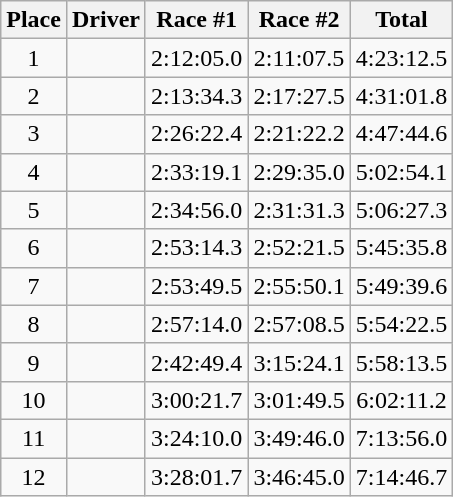<table class="wikitable" style="text-align:center">
<tr>
<th>Place</th>
<th>Driver</th>
<th>Race #1</th>
<th>Race #2</th>
<th>Total</th>
</tr>
<tr>
<td>1</td>
<td align=left></td>
<td>2:12:05.0</td>
<td>2:11:07.5</td>
<td>4:23:12.5</td>
</tr>
<tr>
<td>2</td>
<td align=left></td>
<td>2:13:34.3</td>
<td>2:17:27.5</td>
<td>4:31:01.8</td>
</tr>
<tr>
<td>3</td>
<td align=left></td>
<td>2:26:22.4</td>
<td>2:21:22.2</td>
<td>4:47:44.6</td>
</tr>
<tr>
<td>4</td>
<td align=left></td>
<td>2:33:19.1</td>
<td>2:29:35.0</td>
<td>5:02:54.1</td>
</tr>
<tr>
<td>5</td>
<td align=left></td>
<td>2:34:56.0</td>
<td>2:31:31.3</td>
<td>5:06:27.3</td>
</tr>
<tr>
<td>6</td>
<td align=left></td>
<td>2:53:14.3</td>
<td>2:52:21.5</td>
<td>5:45:35.8</td>
</tr>
<tr>
<td>7</td>
<td align=left></td>
<td>2:53:49.5</td>
<td>2:55:50.1</td>
<td>5:49:39.6</td>
</tr>
<tr>
<td>8</td>
<td align=left></td>
<td>2:57:14.0</td>
<td>2:57:08.5</td>
<td>5:54:22.5</td>
</tr>
<tr>
<td>9</td>
<td align=left></td>
<td>2:42:49.4</td>
<td>3:15:24.1</td>
<td>5:58:13.5</td>
</tr>
<tr>
<td>10</td>
<td align=left></td>
<td>3:00:21.7</td>
<td>3:01:49.5</td>
<td>6:02:11.2</td>
</tr>
<tr>
<td>11</td>
<td align=left></td>
<td>3:24:10.0</td>
<td>3:49:46.0</td>
<td>7:13:56.0</td>
</tr>
<tr>
<td>12</td>
<td align=left></td>
<td>3:28:01.7</td>
<td>3:46:45.0</td>
<td>7:14:46.7</td>
</tr>
</table>
